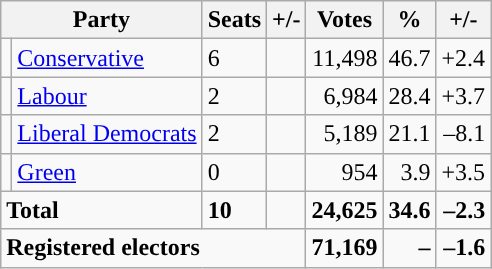<table class="wikitable sortable">
<tr>
<th colspan="2">Party</th>
<th>Seats</th>
<th>+/-</th>
<th>Votes</th>
<th>%</th>
<th>+/-</th>
</tr>
<tr>
<td style="background-color: "></td>
<td><a href='#'>Conservative</a></td>
<td>6</td>
<td></td>
<td style="text-align:right;">11,498</td>
<td style="text-align:right;">46.7</td>
<td style="text-align:right;">+2.4</td>
</tr>
<tr>
<td style="background-color: "></td>
<td><a href='#'>Labour</a></td>
<td>2</td>
<td></td>
<td style="text-align:right;">6,984</td>
<td style="text-align:right;">28.4</td>
<td style="text-align:right;">+3.7</td>
</tr>
<tr>
<td style="background-color: "></td>
<td><a href='#'>Liberal Democrats</a></td>
<td>2</td>
<td></td>
<td style="text-align:right;">5,189</td>
<td style="text-align:right;">21.1</td>
<td style="text-align:right;">–8.1</td>
</tr>
<tr>
<td style="background-color: "></td>
<td><a href='#'>Green</a></td>
<td>0</td>
<td></td>
<td style="text-align:right;">954</td>
<td style="text-align:right;">3.9</td>
<td style="text-align:right;">+3.5</td>
</tr>
<tr>
<td colspan="2"><strong>Total</strong></td>
<td><strong>10</strong></td>
<td></td>
<td style="text-align:right;"><strong>24,625</strong></td>
<td style="text-align:right;"><strong>34.6</strong></td>
<td style="text-align:right;"><strong>–2.3</strong></td>
</tr>
<tr>
<td colspan="4"><strong>Registered electors</strong></td>
<td style="text-align:right;"><strong>71,169</strong></td>
<td style="text-align:right;"><strong>–</strong></td>
<td style="text-align:right;"><strong>–1.6</strong></td>
</tr>
</table>
